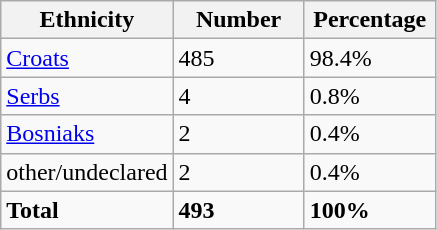<table class="wikitable">
<tr>
<th width="100px">Ethnicity</th>
<th width="80px">Number</th>
<th width="80px">Percentage</th>
</tr>
<tr>
<td><a href='#'>Croats</a></td>
<td>485</td>
<td>98.4%</td>
</tr>
<tr>
<td><a href='#'>Serbs</a></td>
<td>4</td>
<td>0.8%</td>
</tr>
<tr>
<td><a href='#'>Bosniaks</a></td>
<td>2</td>
<td>0.4%</td>
</tr>
<tr>
<td>other/undeclared</td>
<td>2</td>
<td>0.4%</td>
</tr>
<tr>
<td><strong>Total</strong></td>
<td><strong>493</strong></td>
<td><strong>100%</strong></td>
</tr>
</table>
